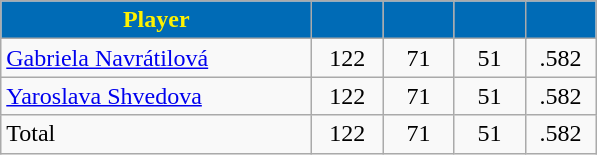<table class="wikitable" style="text-align:center">
<tr>
<th style="background:#006bb6; color:#fff200" width="200px">Player</th>
<th style="background:#006bb6; color:#fff200" width="40px"></th>
<th style="background:#006bb6; color:#fff200" width="40px"></th>
<th style="background:#006bb6; color:#fff200" width="40px"></th>
<th style="background:#006bb6; color:#fff200" width="40px"></th>
</tr>
<tr>
<td style="text-align:left"><a href='#'>Gabriela Navrátilová</a></td>
<td>122</td>
<td>71</td>
<td>51</td>
<td>.582</td>
</tr>
<tr>
<td style="text-align:left"><a href='#'>Yaroslava Shvedova</a></td>
<td>122</td>
<td>71</td>
<td>51</td>
<td>.582</td>
</tr>
<tr>
<td style="text-align:left">Total</td>
<td>122</td>
<td>71</td>
<td>51</td>
<td>.582</td>
</tr>
</table>
